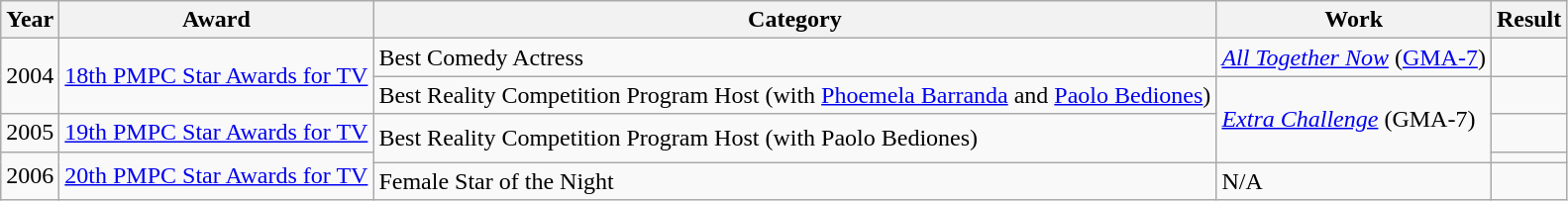<table class="wikitable">
<tr>
<th>Year</th>
<th>Award</th>
<th>Category</th>
<th>Work</th>
<th>Result</th>
</tr>
<tr>
<td rowspan="2">2004</td>
<td rowspan="2"><a href='#'>18th PMPC Star Awards for TV</a></td>
<td>Best Comedy Actress</td>
<td><em><a href='#'>All Together Now</a></em> (<a href='#'>GMA-7</a>)</td>
<td></td>
</tr>
<tr>
<td>Best Reality Competition Program Host (with <a href='#'>Phoemela Barranda</a> and <a href='#'>Paolo Bediones</a>)</td>
<td rowspan="3"><em><a href='#'>Extra Challenge</a></em> (GMA-7)</td>
<td></td>
</tr>
<tr>
<td>2005</td>
<td><a href='#'>19th PMPC Star Awards for TV</a></td>
<td rowspan="2">Best Reality Competition Program Host (with Paolo Bediones)</td>
<td></td>
</tr>
<tr>
<td rowspan="2">2006</td>
<td rowspan="2"><a href='#'>20th PMPC Star Awards for TV</a></td>
<td></td>
</tr>
<tr>
<td>Female Star of the Night</td>
<td>N/A</td>
<td></td>
</tr>
</table>
